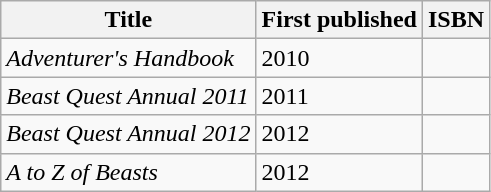<table class="wikitable sortable nowraplinks">
<tr>
<th scope="col">Title</th>
<th scope="col">First published</th>
<th scope="col">ISBN</th>
</tr>
<tr>
<td><em>Adventurer's Handbook</em></td>
<td>2010</td>
<td></td>
</tr>
<tr>
<td><em>Beast Quest Annual 2011</em></td>
<td>2011</td>
<td></td>
</tr>
<tr>
<td><em>Beast Quest Annual 2012</em></td>
<td>2012</td>
<td></td>
</tr>
<tr>
<td><em>A to Z of Beasts</em></td>
<td>2012</td>
<td></td>
</tr>
</table>
